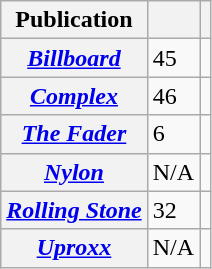<table class="wikitable sortable plainrowheaders">
<tr>
<th scope="col">Publication</th>
<th scope="col"></th>
<th scope="col"></th>
</tr>
<tr>
<th scope="row"><em><a href='#'>Billboard</a></em></th>
<td>45</td>
<td></td>
</tr>
<tr>
<th scope="row"><em><a href='#'>Complex</a></em></th>
<td>46</td>
<td></td>
</tr>
<tr>
<th scope="row"><em><a href='#'>The Fader</a></em></th>
<td>6</td>
<td></td>
</tr>
<tr>
<th scope="row"><em><a href='#'>Nylon</a></em></th>
<td>N/A</td>
<td></td>
</tr>
<tr>
<th scope="row"><em><a href='#'>Rolling Stone</a></em></th>
<td>32</td>
<td></td>
</tr>
<tr>
<th scope="row"><em><a href='#'>Uproxx</a></em></th>
<td>N/A</td>
<td></td>
</tr>
</table>
